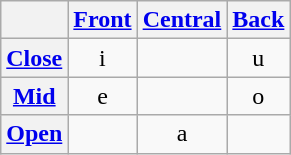<table class="wikitable IPA" style="text-align: center;">
<tr>
<th></th>
<th><a href='#'>Front</a></th>
<th><a href='#'>Central</a></th>
<th><a href='#'>Back</a></th>
</tr>
<tr>
<th><a href='#'>Close</a></th>
<td>i</td>
<td></td>
<td>u</td>
</tr>
<tr>
<th><a href='#'>Mid</a></th>
<td>e</td>
<td></td>
<td>o</td>
</tr>
<tr>
<th><a href='#'>Open</a></th>
<td></td>
<td>a</td>
<td></td>
</tr>
</table>
